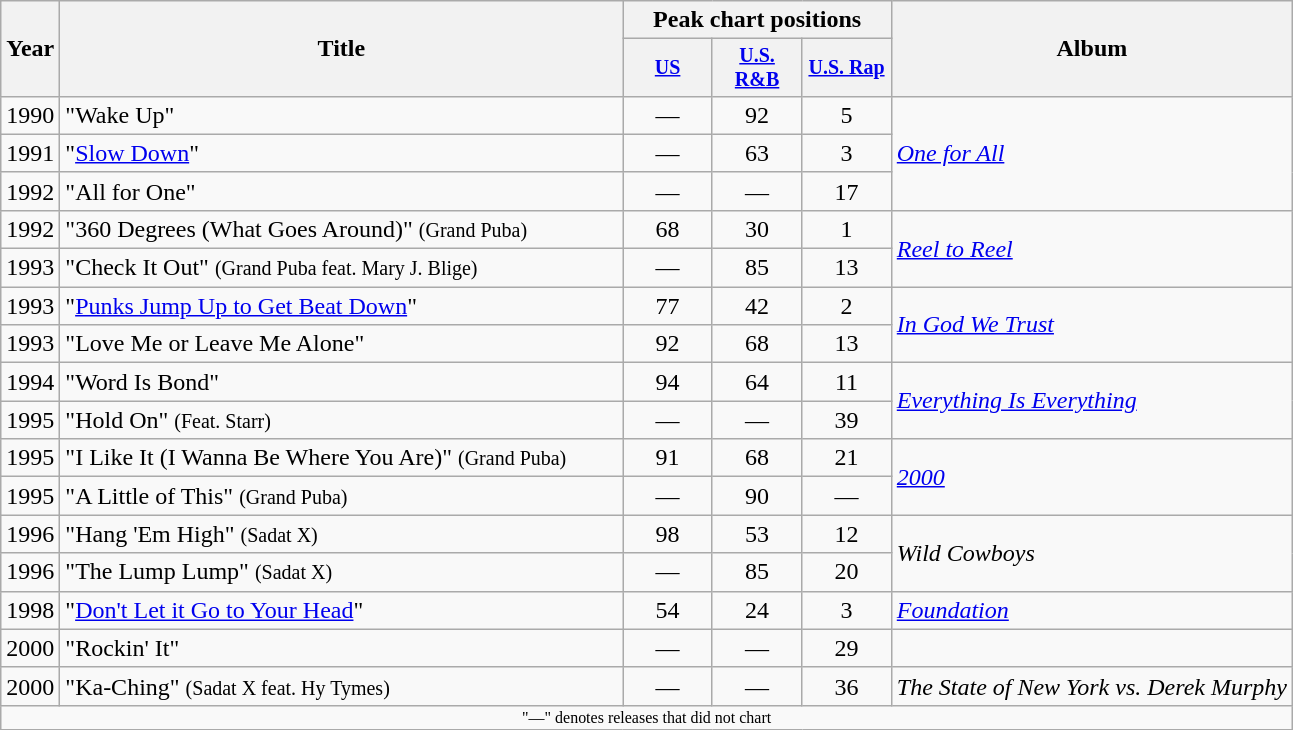<table class="wikitable plainrowheaders" style="text-align:center;">
<tr>
<th rowspan="2">Year</th>
<th rowspan="2" style="width:23em;">Title</th>
<th colspan="3">Peak chart positions</th>
<th rowspan="2">Album</th>
</tr>
<tr style="font-size:smaller;">
<th style="width:4em;"><a href='#'>US</a><br></th>
<th style="width:4em;"><a href='#'>U.S. R&B</a><br></th>
<th style="width:4em;"><a href='#'>U.S. Rap</a><br></th>
</tr>
<tr>
<td>1990</td>
<td style="text-align:left;">"Wake Up"</td>
<td>—</td>
<td>92</td>
<td>5</td>
<td rowspan="3" style="text-align:left "><em><a href='#'>One for All</a></em></td>
</tr>
<tr>
<td>1991</td>
<td style="text-align:left; ">"<a href='#'>Slow Down</a>"</td>
<td>—</td>
<td>63</td>
<td>3</td>
</tr>
<tr>
<td>1992</td>
<td style="text-align:left; ">"All for One"</td>
<td>—</td>
<td>—</td>
<td>17</td>
</tr>
<tr>
<td>1992</td>
<td style="text-align:left; ">"360 Degrees (What Goes Around)" <small>(Grand Puba)</small></td>
<td>68</td>
<td>30</td>
<td>1</td>
<td rowspan="2" style="text-align:left; "><em><a href='#'>Reel to Reel</a></em></td>
</tr>
<tr style="vertical-align:top;">
<td>1993</td>
<td style="text-align:left; ">"Check It Out" <small>(Grand Puba feat. Mary J. Blige)</small></td>
<td>—</td>
<td>85</td>
<td>13</td>
</tr>
<tr>
<td>1993</td>
<td style="text-align:left; vertical-align:top;">"<a href='#'>Punks Jump Up to Get Beat Down</a>"</td>
<td>77</td>
<td>42</td>
<td>2</td>
<td rowspan="2"  style="text-align:left; "><em><a href='#'>In God We Trust</a></em></td>
</tr>
<tr>
<td>1993</td>
<td style="text-align:left; ">"Love Me or Leave Me Alone"</td>
<td>92</td>
<td>68</td>
<td>13</td>
</tr>
<tr>
<td style="text-align:center; vertical-align:top;">1994</td>
<td style="text-align:left; vertical-align:top;">"Word Is Bond"</td>
<td>94</td>
<td>64</td>
<td>11</td>
<td rowspan="2"  style="text-align:left;"><em><a href='#'>Everything Is Everything</a></em></td>
</tr>
<tr>
<td>1995</td>
<td style="text-align:left; ">"Hold On" <small>(Feat. Starr)</small></td>
<td>—</td>
<td>—</td>
<td>39</td>
</tr>
<tr>
<td>1995</td>
<td style="text-align:left; ">"I Like It (I Wanna Be Where You Are)" <small>(Grand Puba)</small></td>
<td>91</td>
<td>68</td>
<td>21</td>
<td rowspan="2"  style="text-align:left; "><em><a href='#'>2000</a></em></td>
</tr>
<tr>
<td style="text-align:center; ">1995</td>
<td style="text-align:left; ">"A Little of This" <small>(Grand Puba)</small></td>
<td>—</td>
<td>90</td>
<td>—</td>
</tr>
<tr>
<td>1996</td>
<td style="text-align:left; ">"Hang 'Em High" <small>(Sadat X)</small></td>
<td>98</td>
<td>53</td>
<td>12</td>
<td rowspan="2" style="text-align:left; "><em>Wild Cowboys</em></td>
</tr>
<tr>
<td>1996</td>
<td style="text-align:left; ">"The Lump Lump" <small>(Sadat X)</small></td>
<td>—</td>
<td>85</td>
<td>20</td>
</tr>
<tr>
<td>1998</td>
<td style="text-align:left; vertical-align:top;">"<a href='#'>Don't Let it Go to Your Head</a>"</td>
<td>54</td>
<td>24</td>
<td>3</td>
<td style="text-align:left;"><em><a href='#'>Foundation</a></em></td>
</tr>
<tr style="vertical-align:top;">
<td>2000</td>
<td style="text-align:left; ">"Rockin' It"</td>
<td>—</td>
<td>—</td>
<td>29</td>
<td style="text-align:left; "></td>
</tr>
<tr>
<td>2000</td>
<td style="text-align:left; ">"Ka-Ching" <small>(Sadat X feat. Hy Tymes)</small></td>
<td>—</td>
<td>—</td>
<td>36</td>
<td style="text-align:left; "><em>The State of New York vs. Derek Murphy</em></td>
</tr>
<tr>
<td colspan="10" style="font-size:8pt">"—" denotes releases that did not chart</td>
</tr>
</table>
